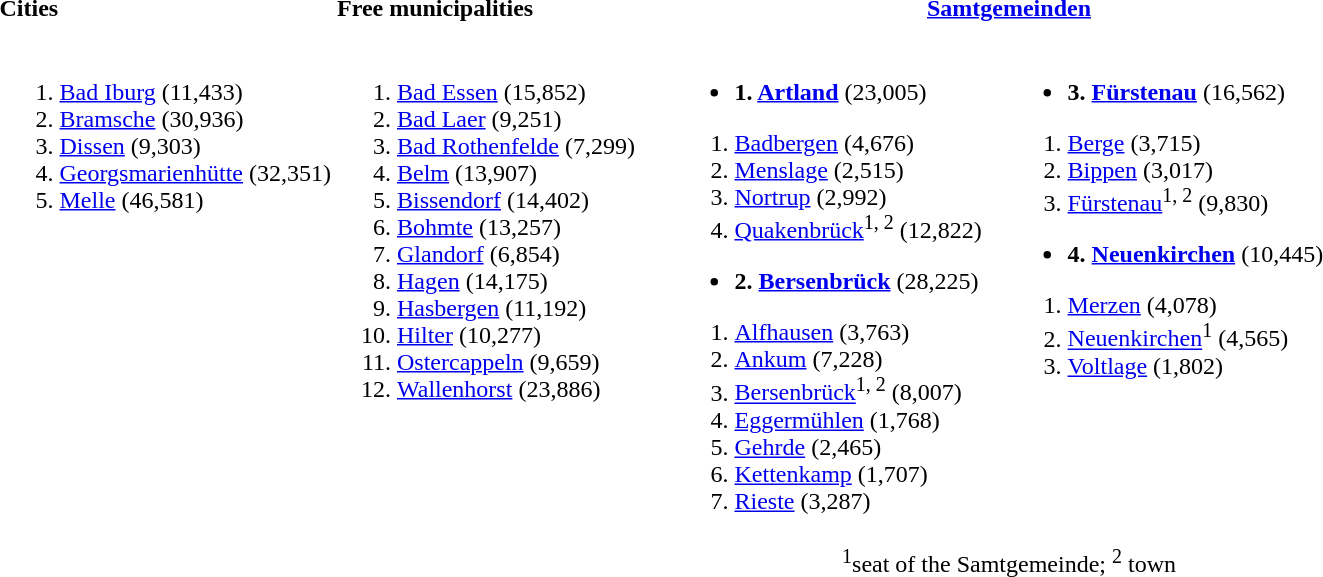<table>
<tr>
<th align=left width=25%>Cities</th>
<th align=left width=25%>Free municipalities</th>
<th colspan=2 align=center width=50%><a href='#'>Samtgemeinden</a></th>
</tr>
<tr valign=top>
<td><br><ol><li><a href='#'>Bad Iburg</a> (11,433)</li><li><a href='#'>Bramsche</a> (30,936)</li><li><a href='#'>Dissen</a> (9,303)</li><li><a href='#'>Georgsmarienhütte</a> (32,351)</li><li><a href='#'>Melle</a> (46,581)</li></ol></td>
<td><br><ol><li><a href='#'>Bad Essen</a> (15,852)</li><li><a href='#'>Bad Laer</a> (9,251)</li><li><a href='#'>Bad Rothenfelde</a> (7,299)</li><li><a href='#'>Belm</a> (13,907)</li><li><a href='#'>Bissendorf</a> (14,402)</li><li><a href='#'>Bohmte</a> (13,257)</li><li><a href='#'>Glandorf</a> (6,854)</li><li><a href='#'>Hagen</a> (14,175)</li><li><a href='#'>Hasbergen</a> (11,192)</li><li><a href='#'>Hilter</a> (10,277)</li><li><a href='#'>Ostercappeln</a> (9,659)</li><li><a href='#'>Wallenhorst</a> (23,886)</li></ol></td>
<td><br><ul><li><strong>1. <a href='#'>Artland</a></strong> (23,005)</li></ul><ol><li><a href='#'>Badbergen</a> (4,676)</li><li><a href='#'>Menslage</a> (2,515)</li><li><a href='#'>Nortrup</a> (2,992)</li><li><a href='#'>Quakenbrück</a><sup>1, 2</sup> (12,822)</li></ol><ul><li><strong>2. <a href='#'>Bersenbrück</a></strong> (28,225)</li></ul><ol><li><a href='#'>Alfhausen</a> (3,763)</li><li><a href='#'>Ankum</a> (7,228)</li><li><a href='#'>Bersenbrück</a><sup>1, 2</sup> (8,007)</li><li><a href='#'>Eggermühlen</a> (1,768)</li><li><a href='#'>Gehrde</a> (2,465)</li><li><a href='#'>Kettenkamp</a> (1,707)</li><li><a href='#'>Rieste</a> (3,287)</li></ol></td>
<td><br><ul><li><strong>3. <a href='#'>Fürstenau</a></strong> (16,562)</li></ul><ol><li><a href='#'>Berge</a> (3,715)</li><li><a href='#'>Bippen</a> (3,017)</li><li><a href='#'>Fürstenau</a><sup>1, 2</sup> (9,830)</li></ol><ul><li><strong>4. <a href='#'>Neuenkirchen</a></strong> (10,445)</li></ul><ol><li><a href='#'>Merzen</a> (4,078)</li><li><a href='#'>Neuenkirchen</a><sup>1</sup> (4,565)</li><li><a href='#'>Voltlage</a> (1,802)</li></ol></td>
</tr>
<tr>
<td></td>
<td></td>
<td colspan=2 align=center><sup>1</sup>seat of the Samtgemeinde; <sup>2</sup> town</td>
</tr>
</table>
